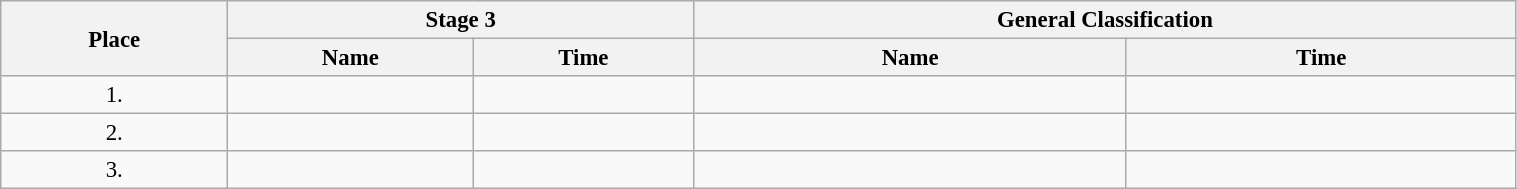<table class=wikitable style="font-size:95%" width="80%">
<tr>
<th rowspan="2">Place</th>
<th colspan="2">Stage 3</th>
<th colspan="2">General Classification</th>
</tr>
<tr>
<th>Name</th>
<th>Time</th>
<th>Name</th>
<th>Time</th>
</tr>
<tr>
<td align="center">1.</td>
<td></td>
<td></td>
<td></td>
<td></td>
</tr>
<tr>
<td align="center">2.</td>
<td></td>
<td></td>
<td></td>
<td></td>
</tr>
<tr>
<td align="center">3.</td>
<td></td>
<td></td>
<td></td>
<td></td>
</tr>
</table>
